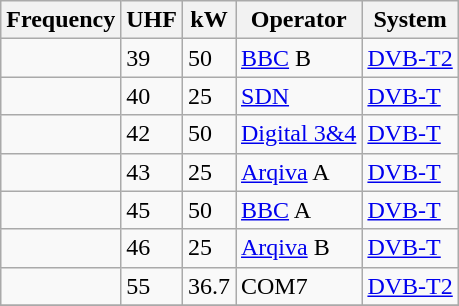<table class="wikitable sortable">
<tr>
<th>Frequency</th>
<th>UHF</th>
<th>kW</th>
<th>Operator</th>
<th>System</th>
</tr>
<tr>
<td></td>
<td>39</td>
<td>50</td>
<td><a href='#'>BBC</a> B</td>
<td><a href='#'>DVB-T2</a></td>
</tr>
<tr>
<td></td>
<td>40</td>
<td>25</td>
<td><a href='#'>SDN</a></td>
<td><a href='#'>DVB-T</a></td>
</tr>
<tr>
<td></td>
<td>42</td>
<td>50</td>
<td><a href='#'>Digital 3&4</a></td>
<td><a href='#'>DVB-T</a></td>
</tr>
<tr>
<td></td>
<td>43</td>
<td>25</td>
<td><a href='#'>Arqiva</a> A</td>
<td><a href='#'>DVB-T</a></td>
</tr>
<tr>
<td></td>
<td>45</td>
<td>50</td>
<td><a href='#'>BBC</a> A</td>
<td><a href='#'>DVB-T</a></td>
</tr>
<tr>
<td></td>
<td>46</td>
<td>25</td>
<td><a href='#'>Arqiva</a> B</td>
<td><a href='#'>DVB-T</a></td>
</tr>
<tr>
<td></td>
<td>55</td>
<td>36.7</td>
<td>COM7</td>
<td><a href='#'>DVB-T2</a></td>
</tr>
<tr>
</tr>
</table>
